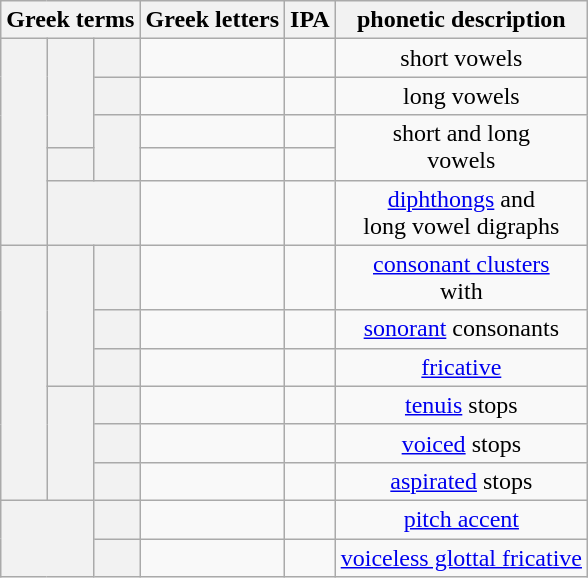<table class="wikitable" style="text-align: center;">
<tr>
<th colspan=3>Greek terms</th>
<th>Greek letters</th>
<th>IPA</th>
<th>phonetic description</th>
</tr>
<tr>
<th rowspan="5"></th>
<th rowspan="3"></th>
<th></th>
<td></td>
<td></td>
<td>short vowels</td>
</tr>
<tr>
<th></th>
<td></td>
<td></td>
<td>long vowels</td>
</tr>
<tr>
<th rowspan="2"></th>
<td></td>
<td></td>
<td rowspan="2">short and long<br>vowels</td>
</tr>
<tr>
<th></th>
<td></td>
<td></td>
</tr>
<tr>
<th colspan="2"></th>
<td></td>
<td></td>
<td><a href='#'>diphthongs</a> and<br>long vowel digraphs</td>
</tr>
<tr>
<th rowspan=6></th>
<th rowspan=3></th>
<th></th>
<td></td>
<td></td>
<td><a href='#'>consonant clusters</a><br>with </td>
</tr>
<tr>
<th></th>
<td></td>
<td></td>
<td><a href='#'>sonorant</a> consonants</td>
</tr>
<tr>
<th></th>
<td></td>
<td></td>
<td><a href='#'>fricative</a></td>
</tr>
<tr>
<th rowspan=3></th>
<th></th>
<td></td>
<td></td>
<td><a href='#'>tenuis</a> stops</td>
</tr>
<tr>
<th></th>
<td></td>
<td></td>
<td><a href='#'>voiced</a> stops</td>
</tr>
<tr>
<th></th>
<td></td>
<td></td>
<td><a href='#'>aspirated</a> stops</td>
</tr>
<tr>
<th colspan="2" rowspan="2"></th>
<th></th>
<td></td>
<td></td>
<td><a href='#'>pitch accent</a></td>
</tr>
<tr>
<th></th>
<td></td>
<td></td>
<td><a href='#'>voiceless glottal fricative</a></td>
</tr>
</table>
